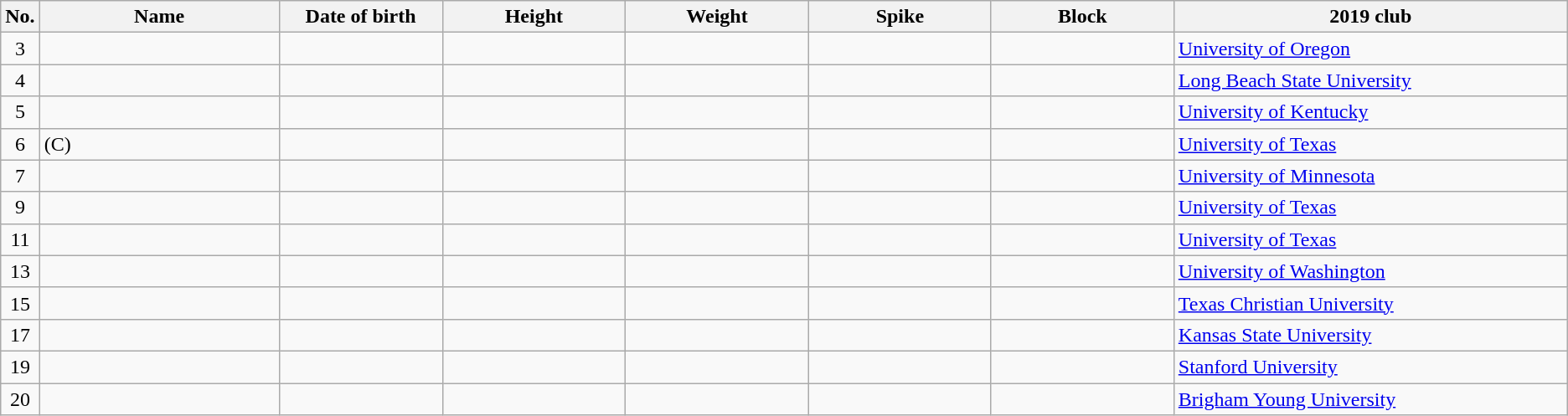<table class="wikitable sortable" style="font-size:100%; text-align:center;">
<tr>
<th>No.</th>
<th style="width:12em">Name</th>
<th style="width:8em">Date of birth</th>
<th style="width:9em">Height</th>
<th style="width:9em">Weight</th>
<th style="width:9em">Spike</th>
<th style="width:9em">Block</th>
<th style="width:20em">2019 club</th>
</tr>
<tr>
<td>3</td>
<td align=left></td>
<td align=right></td>
<td></td>
<td></td>
<td></td>
<td></td>
<td align=left> <a href='#'>University of Oregon</a></td>
</tr>
<tr>
<td>4</td>
<td align=left></td>
<td align=right></td>
<td></td>
<td></td>
<td></td>
<td></td>
<td align=left> <a href='#'>Long Beach State University</a></td>
</tr>
<tr>
<td>5</td>
<td align=left></td>
<td align=right></td>
<td></td>
<td></td>
<td></td>
<td></td>
<td align=left> <a href='#'>University of Kentucky</a></td>
</tr>
<tr>
<td>6</td>
<td align=left> (C)</td>
<td align=right></td>
<td></td>
<td></td>
<td></td>
<td></td>
<td align=left> <a href='#'>University of Texas</a></td>
</tr>
<tr>
<td>7</td>
<td align=left></td>
<td align=right></td>
<td></td>
<td></td>
<td></td>
<td></td>
<td align=left> <a href='#'>University of Minnesota</a></td>
</tr>
<tr>
<td>9</td>
<td align=left></td>
<td align=right></td>
<td></td>
<td></td>
<td></td>
<td></td>
<td align=left> <a href='#'>University of Texas</a></td>
</tr>
<tr>
<td>11</td>
<td align=left></td>
<td align=right></td>
<td></td>
<td></td>
<td></td>
<td></td>
<td align=left> <a href='#'>University of Texas</a></td>
</tr>
<tr>
<td>13</td>
<td align=left></td>
<td align=right></td>
<td></td>
<td></td>
<td></td>
<td></td>
<td align=left> <a href='#'>University of Washington</a></td>
</tr>
<tr>
<td>15</td>
<td align=left></td>
<td align=right></td>
<td></td>
<td></td>
<td></td>
<td></td>
<td align=left> <a href='#'>Texas Christian University</a></td>
</tr>
<tr>
<td>17</td>
<td align=left></td>
<td align=right></td>
<td></td>
<td></td>
<td></td>
<td></td>
<td align=left> <a href='#'>Kansas State University</a></td>
</tr>
<tr>
<td>19</td>
<td align=left></td>
<td align=right></td>
<td></td>
<td></td>
<td></td>
<td></td>
<td align=left> <a href='#'>Stanford University</a></td>
</tr>
<tr>
<td>20</td>
<td align=left></td>
<td align=right></td>
<td></td>
<td></td>
<td></td>
<td></td>
<td align=left> <a href='#'>Brigham Young University</a></td>
</tr>
</table>
